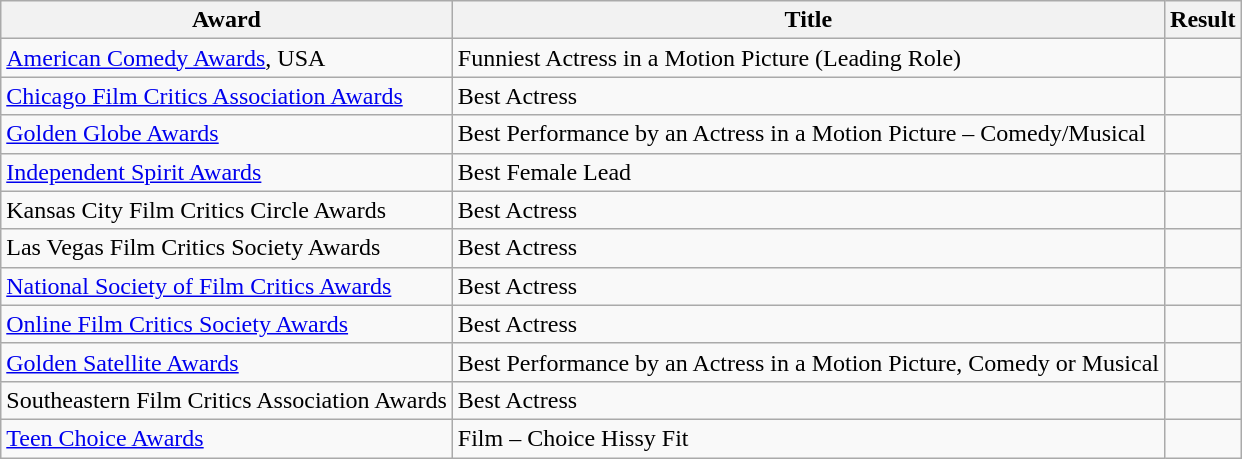<table class="wikitable" style="width:500px; border=1; white-space:nowrap;">
<tr>
<th>Award</th>
<th>Title</th>
<th>Result</th>
</tr>
<tr>
<td><a href='#'>American Comedy Awards</a>, USA</td>
<td>Funniest Actress in a Motion Picture (Leading Role)</td>
<td></td>
</tr>
<tr>
<td><a href='#'>Chicago Film Critics Association Awards</a></td>
<td>Best Actress</td>
<td></td>
</tr>
<tr>
<td><a href='#'>Golden Globe Awards</a></td>
<td>Best Performance by an Actress in a Motion Picture – Comedy/Musical</td>
<td></td>
</tr>
<tr>
<td><a href='#'>Independent Spirit Awards</a></td>
<td>Best Female Lead</td>
<td></td>
</tr>
<tr>
<td>Kansas City Film Critics Circle Awards</td>
<td>Best Actress</td>
<td></td>
</tr>
<tr>
<td>Las Vegas Film Critics Society Awards</td>
<td>Best Actress</td>
<td></td>
</tr>
<tr>
<td><a href='#'>National Society of Film Critics Awards</a></td>
<td>Best Actress</td>
<td></td>
</tr>
<tr>
<td><a href='#'>Online Film Critics Society Awards</a></td>
<td>Best Actress</td>
<td></td>
</tr>
<tr>
<td><a href='#'>Golden Satellite Awards</a></td>
<td>Best Performance by an Actress in a Motion Picture, Comedy or Musical</td>
<td></td>
</tr>
<tr>
<td>Southeastern Film Critics Association Awards</td>
<td>Best Actress</td>
<td></td>
</tr>
<tr>
<td><a href='#'>Teen Choice Awards</a></td>
<td>Film – Choice Hissy Fit</td>
<td></td>
</tr>
</table>
